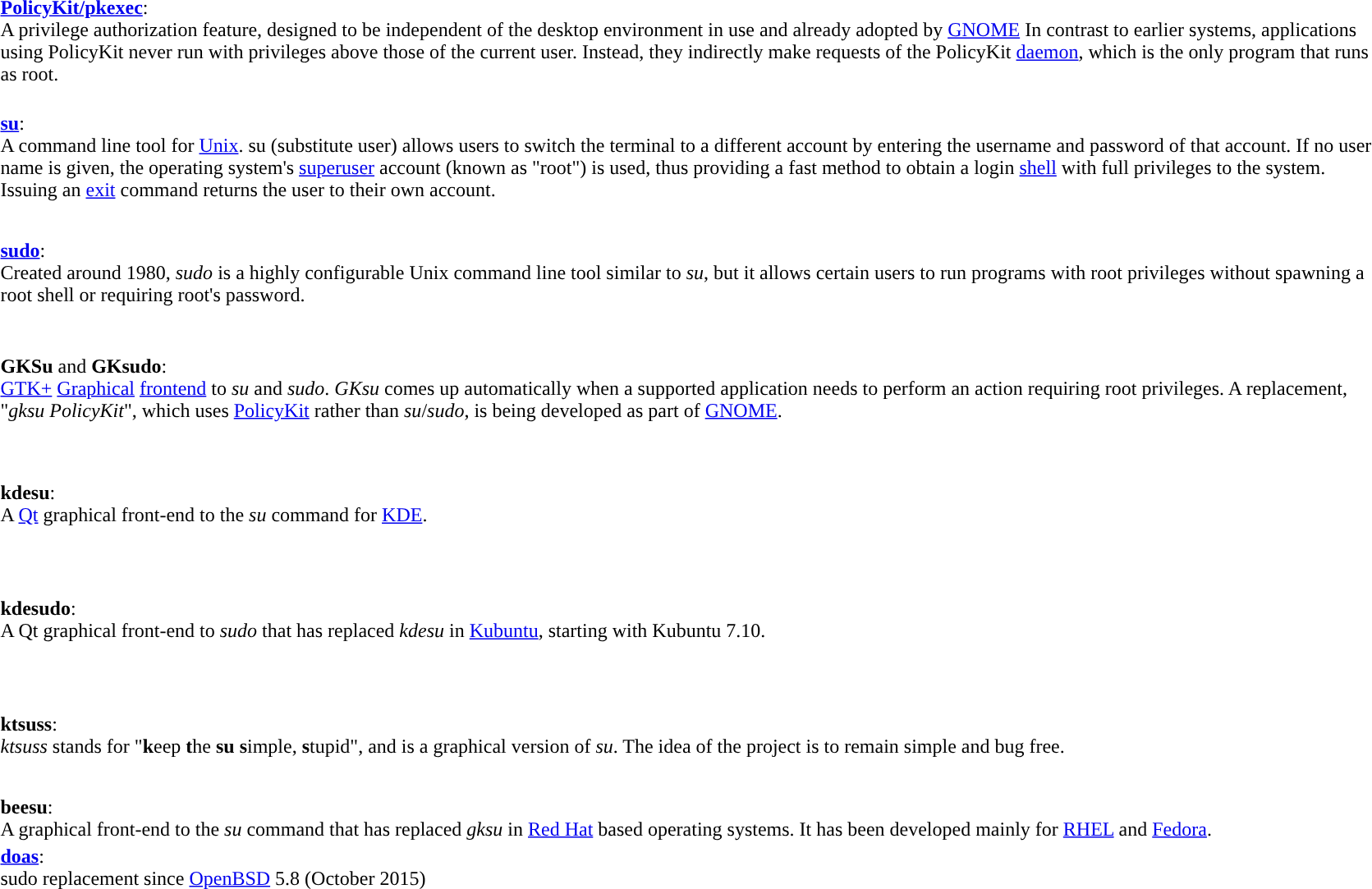<table>
<tr>
<td style="width:130px;height:90px;text-align:center"></td>
<td><strong><a href='#'>PolicyKit/pkexec</a></strong>:<br>A privilege authorization feature, designed to be independent of the desktop environment in use and already adopted by <a href='#'>GNOME</a> In contrast to earlier systems, applications using PolicyKit never run with privileges above those of the current user. Instead, they indirectly make requests of the PolicyKit <a href='#'>daemon</a>, which is the only program that runs as root.</td>
</tr>
<tr>
<td style="width:130px;height:90px;text-align:center"></td>
<td><strong><a href='#'>su</a></strong>:<br>A command line tool for <a href='#'>Unix</a>. su (substitute user) allows users to switch the terminal to a different account by entering the username and password of that account. If no user name is given, the operating system's <a href='#'>superuser</a> account (known as "root") is used, thus providing a fast method to obtain a login <a href='#'>shell</a> with full privileges to the system. Issuing an <a href='#'>exit</a> command returns the user to their own account.</td>
</tr>
<tr>
<td style="width:130px;height:90px;text-align:center"></td>
<td><strong><a href='#'>sudo</a></strong>:<br>Created around 1980, <em>sudo</em> is a highly configurable Unix command line tool similar to <em>su</em>, but it allows certain users to run programs with root privileges without spawning a root shell or requiring root's password.</td>
</tr>
<tr>
<td style="width:130px;height:90px;text-align:center"></td>
<td><strong>GKSu</strong> and <strong>GKsudo</strong>:<br><a href='#'>GTK+</a> <a href='#'>Graphical</a> <a href='#'>frontend</a> to <em>su</em> and <em>sudo</em>. <em>GKsu</em> comes up automatically when a supported application needs to perform an action requiring root privileges.  A replacement, "<em>gksu PolicyKit</em>", which uses <a href='#'>PolicyKit</a> rather than <em>su</em>/<em>sudo</em>, is being developed as part of <a href='#'>GNOME</a>.</td>
</tr>
<tr>
<td style="width:130px;height:90px;text-align:center"></td>
<td><strong>kdesu</strong>:<br>A <a href='#'>Qt</a> graphical front-end to the <em>su</em> command for <a href='#'>KDE</a>.</td>
</tr>
<tr>
<td style="width:130px;height:90px;text-align:center"></td>
<td><strong>kdesudo</strong>:<br>A Qt graphical front-end to <em>sudo</em> that has replaced <em>kdesu</em> in <a href='#'>Kubuntu</a>, starting with Kubuntu 7.10.</td>
</tr>
<tr>
<td style="width:130px;height:90px;text-align:center"></td>
<td><strong>ktsuss</strong>:<br><em>ktsuss</em> stands for "<strong>k</strong>eep <strong>t</strong>he <strong>su</strong> <strong>s</strong>imple, <strong>s</strong>tupid", and is a graphical version of <em>su</em>. The idea of the project is to remain simple and bug free.</td>
</tr>
<tr>
<td style="width:130px;"></td>
<td><strong>beesu</strong>:<br>A graphical front-end to the <em>su</em> command that has replaced <em>gksu</em> in <a href='#'>Red Hat</a> based operating systems. It has been developed mainly for <a href='#'>RHEL</a> and <a href='#'>Fedora</a>.</td>
</tr>
<tr>
<td></td>
<td><strong><a href='#'>doas</a></strong>:<br> sudo replacement since <a href='#'>OpenBSD</a> 5.8 (October 2015)</td>
</tr>
</table>
